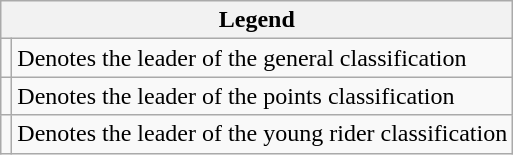<table class="wikitable">
<tr>
<th colspan="2">Legend</th>
</tr>
<tr>
<td></td>
<td>Denotes the leader of the general classification</td>
</tr>
<tr>
<td></td>
<td>Denotes the leader of the points classification</td>
</tr>
<tr>
<td></td>
<td>Denotes the leader of the young rider classification</td>
</tr>
</table>
